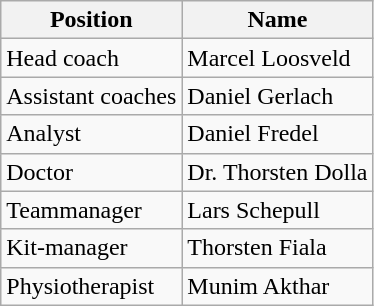<table class="wikitable">
<tr>
<th>Position</th>
<th>Name</th>
</tr>
<tr>
<td>Head coach</td>
<td> Marcel Loosveld</td>
</tr>
<tr>
<td>Assistant coaches</td>
<td> Daniel Gerlach</td>
</tr>
<tr>
<td>Analyst</td>
<td> Daniel Fredel</td>
</tr>
<tr>
<td>Doctor</td>
<td> Dr. Thorsten Dolla</td>
</tr>
<tr>
<td>Teammanager</td>
<td> Lars Schepull</td>
</tr>
<tr>
<td>Kit-manager</td>
<td> Thorsten Fiala</td>
</tr>
<tr>
<td>Physiotherapist</td>
<td> Munim Akthar</td>
</tr>
</table>
